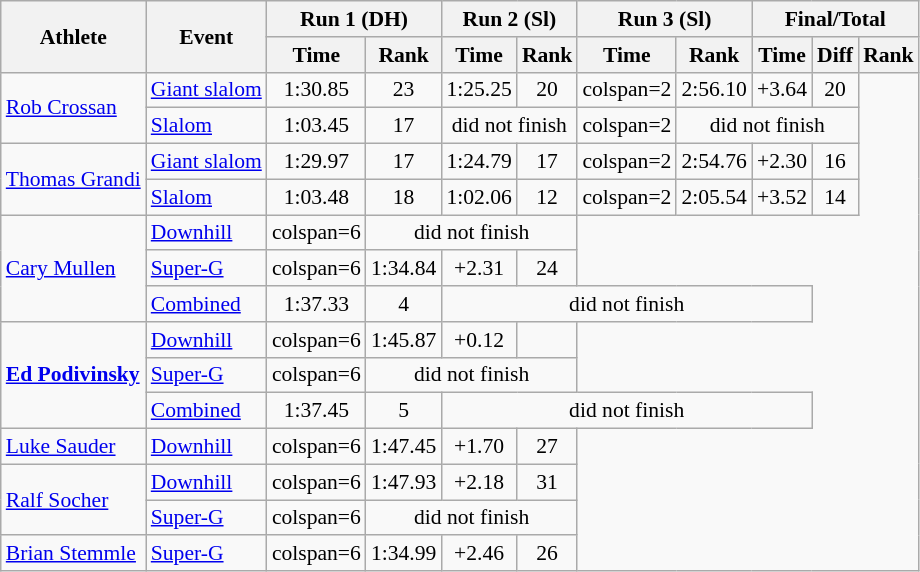<table class="wikitable" style="font-size:90%">
<tr>
<th rowspan="2">Athlete</th>
<th rowspan="2">Event</th>
<th colspan="2">Run 1 (DH)</th>
<th colspan="2">Run 2 (Sl)</th>
<th colspan="2">Run 3 (Sl)</th>
<th colspan="3">Final/Total</th>
</tr>
<tr>
<th>Time</th>
<th>Rank</th>
<th>Time</th>
<th>Rank</th>
<th>Time</th>
<th>Rank</th>
<th>Time</th>
<th>Diff</th>
<th>Rank</th>
</tr>
<tr align="center">
<td align="left" rowspan=2><a href='#'>Rob Crossan</a></td>
<td align="left"><a href='#'>Giant slalom</a></td>
<td>1:30.85</td>
<td>23</td>
<td>1:25.25</td>
<td>20</td>
<td>colspan=2 </td>
<td>2:56.10</td>
<td>+3.64</td>
<td>20</td>
</tr>
<tr align="center">
<td align="left"><a href='#'>Slalom</a></td>
<td>1:03.45</td>
<td>17</td>
<td colspan=2>did not finish</td>
<td>colspan=2 </td>
<td colspan=3>did not finish</td>
</tr>
<tr align="center">
<td align="left" rowspan=2><a href='#'>Thomas Grandi</a></td>
<td align="left"><a href='#'>Giant slalom</a></td>
<td>1:29.97</td>
<td>17</td>
<td>1:24.79</td>
<td>17</td>
<td>colspan=2 </td>
<td>2:54.76</td>
<td>+2.30</td>
<td>16</td>
</tr>
<tr align="center">
<td align="left"><a href='#'>Slalom</a></td>
<td>1:03.48</td>
<td>18</td>
<td>1:02.06</td>
<td>12</td>
<td>colspan=2 </td>
<td>2:05.54</td>
<td>+3.52</td>
<td>14</td>
</tr>
<tr align="center">
<td align="left" rowspan=3><a href='#'>Cary Mullen</a></td>
<td align="left"><a href='#'>Downhill</a></td>
<td>colspan=6 </td>
<td colspan=3>did not finish</td>
</tr>
<tr align="center">
<td align="left"><a href='#'>Super-G</a></td>
<td>colspan=6 </td>
<td>1:34.84</td>
<td>+2.31</td>
<td>24</td>
</tr>
<tr align="center">
<td align="left"><a href='#'>Combined</a></td>
<td>1:37.33</td>
<td>4</td>
<td colspan=5>did not finish</td>
</tr>
<tr align="center">
<td align="left" rowspan=3><strong><a href='#'>Ed Podivinsky</a></strong></td>
<td align="left"><a href='#'>Downhill</a></td>
<td>colspan=6 </td>
<td>1:45.87</td>
<td>+0.12</td>
<td></td>
</tr>
<tr align="center">
<td align="left"><a href='#'>Super-G</a></td>
<td>colspan=6 </td>
<td colspan=3>did not finish</td>
</tr>
<tr align="center">
<td align="left"><a href='#'>Combined</a></td>
<td>1:37.45</td>
<td>5</td>
<td colspan=5>did not finish</td>
</tr>
<tr align="center">
<td align="left"><a href='#'>Luke Sauder</a></td>
<td align="left"><a href='#'>Downhill</a></td>
<td>colspan=6 </td>
<td>1:47.45</td>
<td>+1.70</td>
<td>27</td>
</tr>
<tr align="center">
<td align="left" rowspan=2><a href='#'>Ralf Socher</a></td>
<td align="left"><a href='#'>Downhill</a></td>
<td>colspan=6 </td>
<td>1:47.93</td>
<td>+2.18</td>
<td>31</td>
</tr>
<tr align="center">
<td align="left"><a href='#'>Super-G</a></td>
<td>colspan=6 </td>
<td colspan=3>did not finish</td>
</tr>
<tr align="center">
<td align="left"><a href='#'>Brian Stemmle</a></td>
<td align="left"><a href='#'>Super-G</a></td>
<td>colspan=6 </td>
<td>1:34.99</td>
<td>+2.46</td>
<td>26</td>
</tr>
</table>
